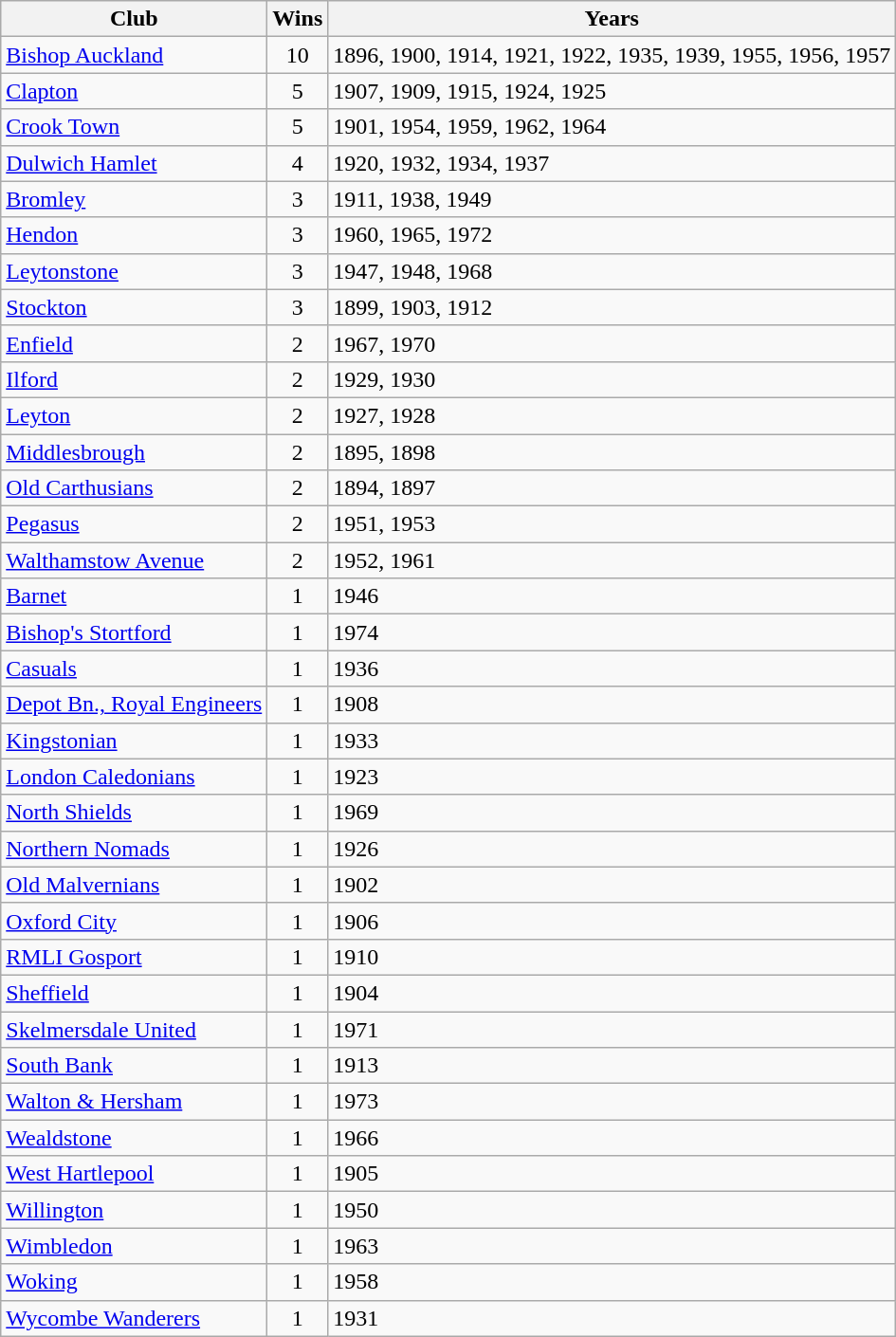<table class="wikitable" border="1" style="text-align: center;">
<tr>
<th>Club</th>
<th>Wins</th>
<th>Years</th>
</tr>
<tr>
<td align=left><a href='#'>Bishop Auckland</a></td>
<td>10</td>
<td align=left>1896, 1900, 1914, 1921, 1922, 1935, 1939, 1955, 1956, 1957</td>
</tr>
<tr>
<td align=left><a href='#'>Clapton</a></td>
<td>5</td>
<td align=left>1907, 1909, 1915, 1924, 1925</td>
</tr>
<tr>
<td align=left><a href='#'>Crook Town</a></td>
<td>5</td>
<td align=left>1901, 1954, 1959, 1962, 1964</td>
</tr>
<tr>
<td align=left><a href='#'>Dulwich Hamlet</a></td>
<td>4</td>
<td align=left>1920, 1932, 1934, 1937</td>
</tr>
<tr>
<td align=left><a href='#'>Bromley</a></td>
<td>3</td>
<td align=left>1911, 1938, 1949</td>
</tr>
<tr>
<td align=left><a href='#'>Hendon</a></td>
<td>3</td>
<td align=left>1960, 1965, 1972</td>
</tr>
<tr>
<td align=left><a href='#'>Leytonstone</a></td>
<td>3</td>
<td align=left>1947, 1948, 1968</td>
</tr>
<tr>
<td align=left><a href='#'>Stockton</a></td>
<td>3</td>
<td align=left>1899, 1903, 1912</td>
</tr>
<tr>
<td align=left><a href='#'>Enfield</a></td>
<td>2</td>
<td align=left>1967, 1970</td>
</tr>
<tr>
<td align=left><a href='#'>Ilford</a></td>
<td>2</td>
<td align=left>1929, 1930</td>
</tr>
<tr>
<td align=left><a href='#'>Leyton</a></td>
<td>2</td>
<td align=left>1927, 1928</td>
</tr>
<tr>
<td align=left><a href='#'>Middlesbrough</a></td>
<td>2</td>
<td align=left>1895, 1898</td>
</tr>
<tr>
<td align=left><a href='#'>Old Carthusians</a></td>
<td>2</td>
<td align=left>1894, 1897</td>
</tr>
<tr>
<td align=left><a href='#'>Pegasus</a></td>
<td>2</td>
<td align=left>1951, 1953</td>
</tr>
<tr>
<td align=left><a href='#'>Walthamstow Avenue</a></td>
<td>2</td>
<td align=left>1952, 1961</td>
</tr>
<tr>
<td align=left><a href='#'>Barnet</a></td>
<td>1</td>
<td align=left>1946</td>
</tr>
<tr>
<td align=left><a href='#'>Bishop's Stortford</a></td>
<td>1</td>
<td align=left>1974</td>
</tr>
<tr>
<td align=left><a href='#'>Casuals</a></td>
<td>1</td>
<td align=left>1936</td>
</tr>
<tr>
<td align=left><a href='#'>Depot Bn., Royal Engineers</a></td>
<td>1</td>
<td align=left>1908</td>
</tr>
<tr>
<td align=left><a href='#'>Kingstonian</a></td>
<td>1</td>
<td align=left>1933</td>
</tr>
<tr>
<td align=left><a href='#'>London Caledonians</a></td>
<td>1</td>
<td align=left>1923</td>
</tr>
<tr>
<td align=left><a href='#'>North Shields</a></td>
<td>1</td>
<td align=left>1969</td>
</tr>
<tr>
<td align=left><a href='#'>Northern Nomads</a></td>
<td>1</td>
<td align=left>1926</td>
</tr>
<tr>
<td align=left><a href='#'>Old Malvernians</a></td>
<td>1</td>
<td align=left>1902</td>
</tr>
<tr>
<td align=left><a href='#'>Oxford City</a></td>
<td>1</td>
<td align=left>1906</td>
</tr>
<tr>
<td align=left><a href='#'>RMLI Gosport</a></td>
<td>1</td>
<td align=left>1910</td>
</tr>
<tr>
<td align=left><a href='#'>Sheffield</a></td>
<td>1</td>
<td align=left>1904</td>
</tr>
<tr>
<td align=left><a href='#'>Skelmersdale United</a></td>
<td>1</td>
<td align=left>1971</td>
</tr>
<tr>
<td align=left><a href='#'>South Bank</a></td>
<td>1</td>
<td align=left>1913</td>
</tr>
<tr>
<td align=left><a href='#'>Walton & Hersham</a></td>
<td>1</td>
<td align=left>1973</td>
</tr>
<tr>
<td align=left><a href='#'>Wealdstone</a></td>
<td>1</td>
<td align=left>1966</td>
</tr>
<tr>
<td align=left><a href='#'>West Hartlepool</a></td>
<td>1</td>
<td align=left>1905</td>
</tr>
<tr>
<td align=left><a href='#'>Willington</a></td>
<td>1</td>
<td align=left>1950</td>
</tr>
<tr>
<td align=left><a href='#'>Wimbledon</a></td>
<td>1</td>
<td align=left>1963</td>
</tr>
<tr>
<td align=left><a href='#'>Woking</a></td>
<td>1</td>
<td align=left>1958</td>
</tr>
<tr>
<td align=left><a href='#'>Wycombe Wanderers</a></td>
<td>1</td>
<td align=left>1931</td>
</tr>
</table>
